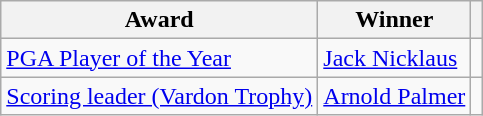<table class="wikitable">
<tr>
<th>Award</th>
<th>Winner</th>
<th></th>
</tr>
<tr>
<td><a href='#'>PGA Player of the Year</a></td>
<td> <a href='#'>Jack Nicklaus</a></td>
<td></td>
</tr>
<tr>
<td><a href='#'>Scoring leader (Vardon Trophy)</a></td>
<td> <a href='#'>Arnold Palmer</a></td>
<td></td>
</tr>
</table>
